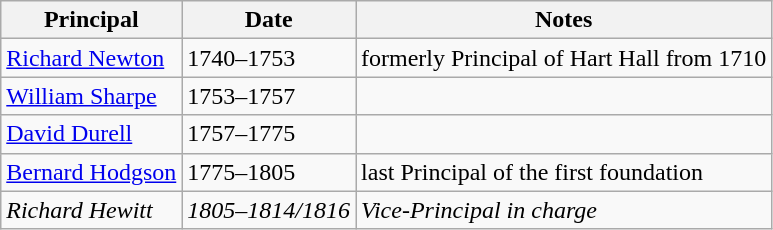<table class="wikitable">
<tr>
<th>Principal</th>
<th>Date</th>
<th>Notes</th>
</tr>
<tr>
<td><a href='#'>Richard Newton</a></td>
<td>1740–1753</td>
<td>formerly Principal of Hart Hall from 1710</td>
</tr>
<tr>
<td><a href='#'>William Sharpe</a></td>
<td>1753–1757</td>
<td></td>
</tr>
<tr>
<td><a href='#'>David Durell</a></td>
<td>1757–1775</td>
<td></td>
</tr>
<tr>
<td><a href='#'>Bernard Hodgson</a></td>
<td>1775–1805</td>
<td>last Principal of the first foundation</td>
</tr>
<tr>
<td><em>Richard Hewitt</em></td>
<td><em>1805–1814/1816</em></td>
<td><em>Vice-Principal in charge</em></td>
</tr>
</table>
